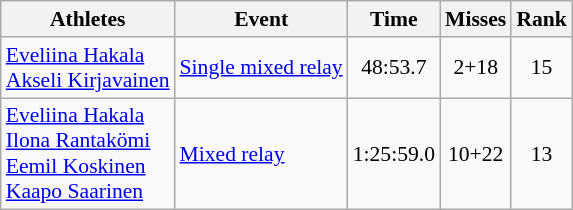<table class="wikitable" style="font-size:90%">
<tr>
<th>Athletes</th>
<th>Event</th>
<th>Time</th>
<th>Misses</th>
<th>Rank</th>
</tr>
<tr align=center>
<td align=left><a href='#'>Eveliina Hakala</a><br><a href='#'>Akseli Kirjavainen</a></td>
<td align=left><a href='#'>Single mixed relay</a></td>
<td>48:53.7</td>
<td>2+18</td>
<td>15</td>
</tr>
<tr align=center>
<td align=left><a href='#'>Eveliina Hakala</a><br><a href='#'>Ilona Rantakömi</a><br><a href='#'>Eemil Koskinen</a><br><a href='#'>Kaapo Saarinen</a></td>
<td align=left><a href='#'>Mixed relay</a></td>
<td>1:25:59.0</td>
<td>10+22</td>
<td>13</td>
</tr>
</table>
